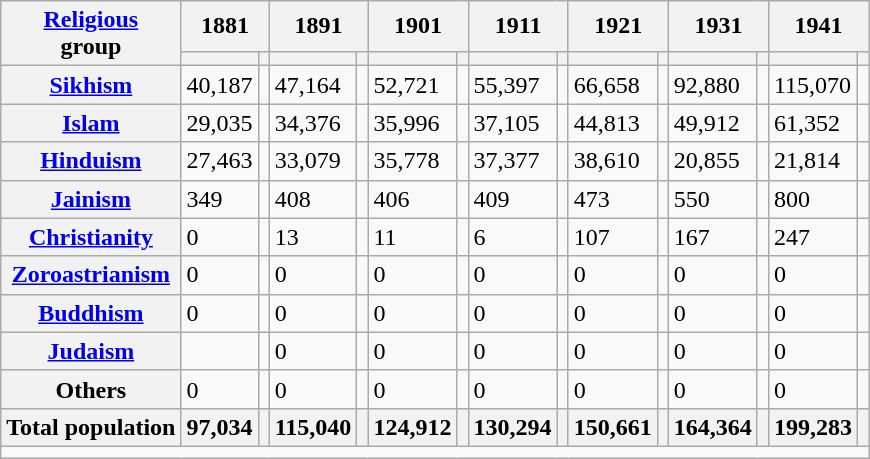<table class="wikitable sortable">
<tr>
<th rowspan="2"><a href='#'>Religious</a><br>group</th>
<th colspan="2">1881</th>
<th colspan="2">1891</th>
<th colspan="2">1901</th>
<th colspan="2">1911</th>
<th colspan="2">1921</th>
<th colspan="2">1931</th>
<th colspan="2">1941</th>
</tr>
<tr>
<th><a href='#'></a></th>
<th></th>
<th></th>
<th></th>
<th></th>
<th></th>
<th></th>
<th></th>
<th></th>
<th></th>
<th></th>
<th></th>
<th></th>
<th></th>
</tr>
<tr>
<th><a href='#'>Sikhism</a> </th>
<td>40,187</td>
<td></td>
<td>47,164</td>
<td></td>
<td>52,721</td>
<td></td>
<td>55,397</td>
<td></td>
<td>66,658</td>
<td></td>
<td>92,880</td>
<td></td>
<td>115,070</td>
<td></td>
</tr>
<tr>
<th><a href='#'>Islam</a> </th>
<td>29,035</td>
<td></td>
<td>34,376</td>
<td></td>
<td>35,996</td>
<td></td>
<td>37,105</td>
<td></td>
<td>44,813</td>
<td></td>
<td>49,912</td>
<td></td>
<td>61,352</td>
<td></td>
</tr>
<tr>
<th><a href='#'>Hinduism</a> </th>
<td>27,463</td>
<td></td>
<td>33,079</td>
<td></td>
<td>35,778</td>
<td></td>
<td>37,377</td>
<td></td>
<td>38,610</td>
<td></td>
<td>20,855</td>
<td></td>
<td>21,814</td>
<td></td>
</tr>
<tr>
<th><a href='#'>Jainism</a> </th>
<td>349</td>
<td></td>
<td>408</td>
<td></td>
<td>406</td>
<td></td>
<td>409</td>
<td></td>
<td>473</td>
<td></td>
<td>550</td>
<td></td>
<td>800</td>
<td></td>
</tr>
<tr>
<th><a href='#'>Christianity</a> </th>
<td>0</td>
<td></td>
<td>13</td>
<td></td>
<td>11</td>
<td></td>
<td>6</td>
<td></td>
<td>107</td>
<td></td>
<td>167</td>
<td></td>
<td>247</td>
<td></td>
</tr>
<tr>
<th><a href='#'>Zoroastrianism</a> </th>
<td>0</td>
<td></td>
<td>0</td>
<td></td>
<td>0</td>
<td></td>
<td>0</td>
<td></td>
<td>0</td>
<td></td>
<td>0</td>
<td></td>
<td>0</td>
<td></td>
</tr>
<tr>
<th><a href='#'>Buddhism</a> </th>
<td>0</td>
<td></td>
<td>0</td>
<td></td>
<td>0</td>
<td></td>
<td>0</td>
<td></td>
<td>0</td>
<td></td>
<td>0</td>
<td></td>
<td>0</td>
<td></td>
</tr>
<tr>
<th><a href='#'>Judaism</a> </th>
<td></td>
<td></td>
<td>0</td>
<td></td>
<td>0</td>
<td></td>
<td>0</td>
<td></td>
<td>0</td>
<td></td>
<td>0</td>
<td></td>
<td>0</td>
<td></td>
</tr>
<tr>
<th>Others</th>
<td>0</td>
<td></td>
<td>0</td>
<td></td>
<td>0</td>
<td></td>
<td>0</td>
<td></td>
<td>0</td>
<td></td>
<td>0</td>
<td></td>
<td>0</td>
<td></td>
</tr>
<tr>
<th>Total population</th>
<th>97,034</th>
<th></th>
<th>115,040</th>
<th></th>
<th>124,912</th>
<th></th>
<th>130,294</th>
<th></th>
<th>150,661</th>
<th></th>
<th>164,364</th>
<th></th>
<th>199,283</th>
<th></th>
</tr>
<tr class="sortbottom">
<td colspan="15"></td>
</tr>
</table>
